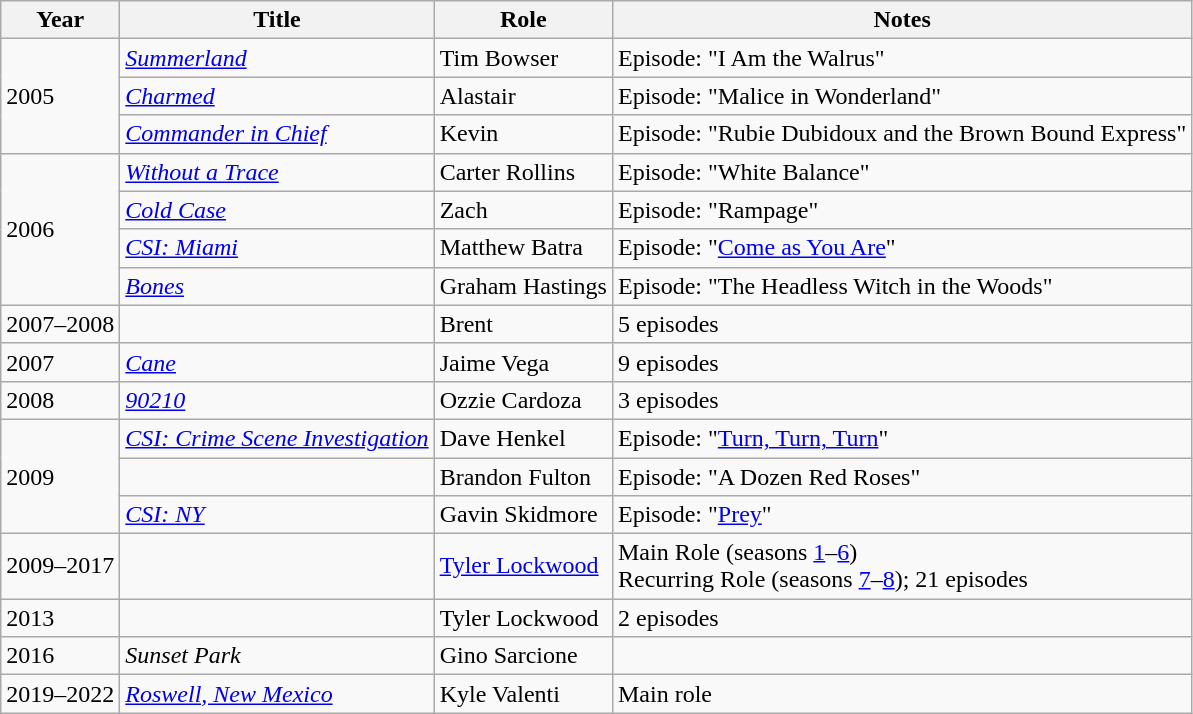<table class="wikitable sortable">
<tr>
<th>Year</th>
<th>Title</th>
<th>Role</th>
<th class="unsortable">Notes</th>
</tr>
<tr>
<td rowspan=3>2005</td>
<td><em><a href='#'>Summerland</a></em></td>
<td>Tim Bowser</td>
<td>Episode: "I Am the Walrus"</td>
</tr>
<tr>
<td><em><a href='#'>Charmed</a></em></td>
<td>Alastair</td>
<td>Episode: "Malice in Wonderland"</td>
</tr>
<tr>
<td><em><a href='#'>Commander in Chief</a></em></td>
<td>Kevin</td>
<td>Episode: "Rubie Dubidoux and the Brown Bound Express"</td>
</tr>
<tr>
<td rowspan=4>2006</td>
<td><em><a href='#'>Without a Trace</a></em></td>
<td>Carter Rollins</td>
<td>Episode: "White Balance"</td>
</tr>
<tr>
<td><em><a href='#'>Cold Case</a></em></td>
<td>Zach</td>
<td>Episode: "Rampage"</td>
</tr>
<tr>
<td><em><a href='#'>CSI: Miami</a></em></td>
<td>Matthew Batra</td>
<td>Episode: "<a href='#'>Come as You Are</a>"</td>
</tr>
<tr>
<td><em><a href='#'>Bones</a></em></td>
<td>Graham Hastings</td>
<td>Episode: "The Headless Witch in the Woods"</td>
</tr>
<tr>
<td>2007–2008</td>
<td><em></em></td>
<td>Brent</td>
<td>5 episodes</td>
</tr>
<tr>
<td>2007</td>
<td><em><a href='#'>Cane</a></em></td>
<td>Jaime Vega</td>
<td>9 episodes</td>
</tr>
<tr>
<td>2008</td>
<td><em><a href='#'>90210</a></em></td>
<td>Ozzie Cardoza</td>
<td>3 episodes</td>
</tr>
<tr>
<td rowspan=3>2009</td>
<td><em><a href='#'>CSI: Crime Scene Investigation</a></em></td>
<td>Dave Henkel</td>
<td>Episode: "<a href='#'>Turn, Turn, Turn</a>"</td>
</tr>
<tr>
<td><em></em></td>
<td>Brandon Fulton</td>
<td>Episode: "A Dozen Red Roses"</td>
</tr>
<tr>
<td><em><a href='#'>CSI: NY</a></em></td>
<td>Gavin Skidmore</td>
<td>Episode: "<a href='#'>Prey</a>"</td>
</tr>
<tr>
<td>2009–2017</td>
<td><em></em></td>
<td><a href='#'>Tyler Lockwood</a></td>
<td>Main Role (seasons <a href='#'>1</a>–<a href='#'>6</a>)<br>Recurring Role (seasons <a href='#'>7</a>–<a href='#'>8</a>); 21 episodes</td>
</tr>
<tr>
<td>2013</td>
<td><em></em></td>
<td>Tyler Lockwood</td>
<td>2 episodes</td>
</tr>
<tr>
<td>2016</td>
<td><em>Sunset Park</em></td>
<td>Gino Sarcione</td>
<td></td>
</tr>
<tr>
<td>2019–2022</td>
<td><em><a href='#'>Roswell, New Mexico</a></em></td>
<td>Kyle Valenti</td>
<td>Main role</td>
</tr>
</table>
